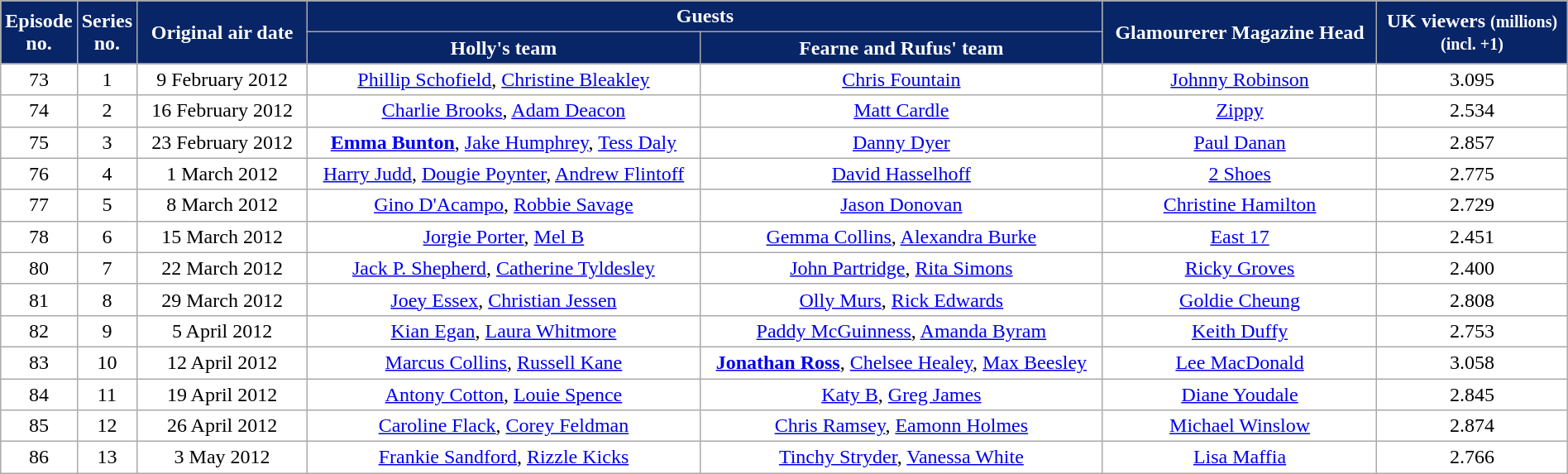<table class="wikitable" style="width:100%; background:#fff; text-align:center;">
<tr style="color:White">
<th rowspan="2" style="background:#082567; width:20px;">Episode<br>no.</th>
<th rowspan="2" style="background:#082567; width:20px;">Series<br>no.</th>
<th rowspan="2" style="background:#082567; width:130px;">Original air date</th>
<th colspan="2" style="background:#082567;">Guests</th>
<th rowspan="2" style="background:#082567;">Glamourerer Magazine Head</th>
<th rowspan="2" style="background:#082567;">UK viewers <small>(millions)</small><br><small>(incl. +1)</small></th>
</tr>
<tr style="color:White">
<th style="background:#082567;">Holly's team</th>
<th style="background:#082567;">Fearne and Rufus' team</th>
</tr>
<tr>
<td>73</td>
<td>1</td>
<td>9 February 2012</td>
<td><a href='#'>Phillip Schofield</a>, <a href='#'>Christine Bleakley</a></td>
<td><a href='#'>Chris Fountain</a></td>
<td><a href='#'>Johnny Robinson</a></td>
<td>3.095</td>
</tr>
<tr>
<td>74</td>
<td>2</td>
<td>16 February 2012</td>
<td><a href='#'>Charlie Brooks</a>, <a href='#'>Adam Deacon</a></td>
<td><a href='#'>Matt Cardle</a></td>
<td><a href='#'>Zippy</a></td>
<td>2.534</td>
</tr>
<tr>
<td>75</td>
<td>3</td>
<td>23 February 2012</td>
<td><strong><a href='#'>Emma Bunton</a></strong>, <a href='#'>Jake Humphrey</a>, <a href='#'>Tess Daly</a></td>
<td><a href='#'>Danny Dyer</a></td>
<td><a href='#'>Paul Danan</a></td>
<td>2.857</td>
</tr>
<tr>
<td>76</td>
<td>4</td>
<td>1 March 2012</td>
<td><a href='#'>Harry Judd</a>, <a href='#'>Dougie Poynter</a>, <a href='#'>Andrew Flintoff</a></td>
<td><a href='#'>David Hasselhoff</a></td>
<td><a href='#'>2 Shoes</a></td>
<td>2.775</td>
</tr>
<tr>
<td>77</td>
<td>5</td>
<td>8 March 2012</td>
<td><a href='#'>Gino D'Acampo</a>, <a href='#'>Robbie Savage</a></td>
<td><a href='#'>Jason Donovan</a></td>
<td><a href='#'>Christine Hamilton</a></td>
<td>2.729</td>
</tr>
<tr>
<td>78</td>
<td>6</td>
<td>15 March 2012</td>
<td><a href='#'>Jorgie Porter</a>, <a href='#'>Mel B</a></td>
<td><a href='#'>Gemma Collins</a>, <a href='#'>Alexandra Burke</a></td>
<td><a href='#'>East 17</a></td>
<td>2.451</td>
</tr>
<tr>
<td>80</td>
<td>7</td>
<td>22 March 2012</td>
<td><a href='#'>Jack P. Shepherd</a>, <a href='#'>Catherine Tyldesley</a></td>
<td><a href='#'>John Partridge</a>, <a href='#'>Rita Simons</a></td>
<td><a href='#'>Ricky Groves</a></td>
<td>2.400</td>
</tr>
<tr>
<td>81</td>
<td>8</td>
<td>29 March 2012</td>
<td><a href='#'>Joey Essex</a>, <a href='#'>Christian Jessen</a></td>
<td><a href='#'>Olly Murs</a>, <a href='#'>Rick Edwards</a></td>
<td><a href='#'>Goldie Cheung</a></td>
<td>2.808</td>
</tr>
<tr>
<td>82</td>
<td>9</td>
<td>5 April 2012</td>
<td><a href='#'>Kian Egan</a>, <a href='#'>Laura Whitmore</a></td>
<td><a href='#'>Paddy McGuinness</a>, <a href='#'>Amanda Byram</a></td>
<td><a href='#'>Keith Duffy</a></td>
<td>2.753</td>
</tr>
<tr>
<td>83</td>
<td>10</td>
<td>12 April 2012</td>
<td><a href='#'>Marcus Collins</a>, <a href='#'>Russell Kane</a></td>
<td><strong><a href='#'>Jonathan Ross</a></strong>, <a href='#'>Chelsee Healey</a>, <a href='#'>Max Beesley</a></td>
<td><a href='#'>Lee MacDonald</a></td>
<td>3.058</td>
</tr>
<tr>
<td>84</td>
<td>11</td>
<td>19 April 2012</td>
<td><a href='#'>Antony Cotton</a>, <a href='#'>Louie Spence</a></td>
<td><a href='#'>Katy B</a>, <a href='#'>Greg James</a></td>
<td><a href='#'>Diane Youdale</a></td>
<td>2.845</td>
</tr>
<tr>
<td>85</td>
<td>12</td>
<td>26 April 2012</td>
<td><a href='#'>Caroline Flack</a>, <a href='#'>Corey Feldman</a></td>
<td><a href='#'>Chris Ramsey</a>, <a href='#'>Eamonn Holmes</a></td>
<td><a href='#'>Michael Winslow</a></td>
<td>2.874</td>
</tr>
<tr>
<td>86</td>
<td>13</td>
<td>3 May 2012</td>
<td><a href='#'>Frankie Sandford</a>, <a href='#'>Rizzle Kicks</a></td>
<td><a href='#'>Tinchy Stryder</a>, <a href='#'>Vanessa White</a></td>
<td><a href='#'>Lisa Maffia</a></td>
<td>2.766</td>
</tr>
</table>
